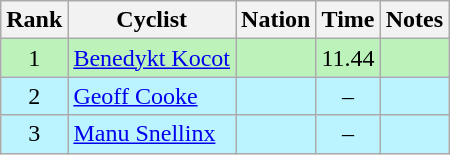<table class="wikitable sortable" style="text-align:center">
<tr>
<th>Rank</th>
<th>Cyclist</th>
<th>Nation</th>
<th>Time</th>
<th>Notes</th>
</tr>
<tr bgcolor=bbf3bb>
<td>1</td>
<td align=left data-sort-value="Kocot, Benedykt"><a href='#'>Benedykt Kocot</a></td>
<td align=left></td>
<td>11.44</td>
<td></td>
</tr>
<tr bgcolor=bbf3ff>
<td>2</td>
<td align=left data-sort-value="Cooke, Geoff"><a href='#'>Geoff Cooke</a></td>
<td align=left></td>
<td>–</td>
<td></td>
</tr>
<tr bgcolor=bbf3ff>
<td>3</td>
<td align=left data-sort-value="Snellinx, Manu"><a href='#'>Manu Snellinx</a></td>
<td align=left></td>
<td>–</td>
<td></td>
</tr>
</table>
